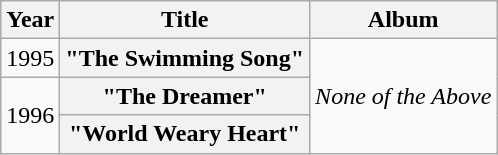<table class="wikitable plainrowheaders" style="text-align:center;" border="1">
<tr>
<th>Year</th>
<th>Title</th>
<th>Album</th>
</tr>
<tr>
<td>1995</td>
<th scope="row">"The Swimming Song"</th>
<td rowspan="3"><em>None of the Above</em></td>
</tr>
<tr>
<td rowspan="2">1996</td>
<th scope="row">"The Dreamer"</th>
</tr>
<tr>
<th scope="row">"World Weary Heart"</th>
</tr>
</table>
